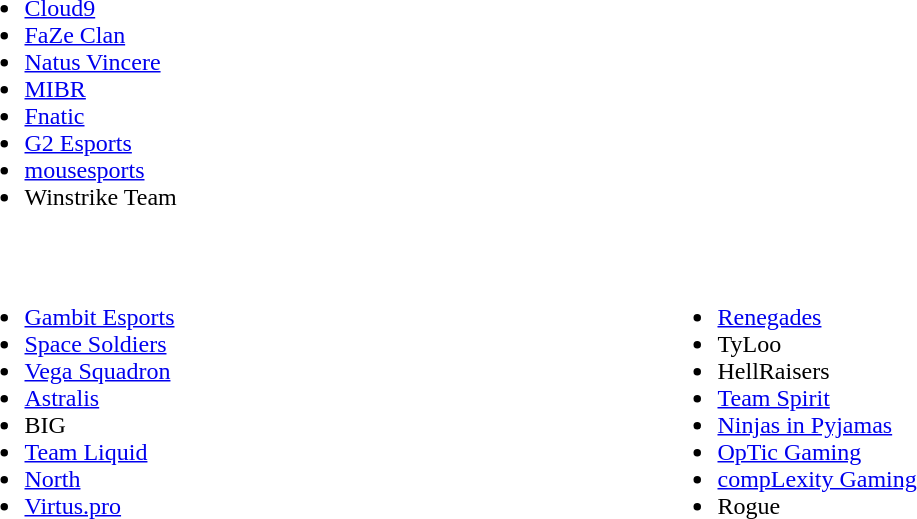<table cellspacing="10">
<tr>
<td valign="top" width="450px"><br><ul><li><a href='#'>Cloud9</a></li><li><a href='#'>FaZe Clan</a></li><li><a href='#'>Natus Vincere</a></li><li><a href='#'>MIBR</a></li><li><a href='#'>Fnatic</a></li><li><a href='#'>G2 Esports</a></li><li><a href='#'>mousesports</a></li><li>Winstrike Team</li></ul></td>
</tr>
<tr>
<td valign="top" width="450px"><br><ul><li><a href='#'>Gambit Esports</a></li><li><a href='#'>Space Soldiers</a></li><li><a href='#'>Vega Squadron</a></li><li><a href='#'>Astralis</a></li><li>BIG</li><li><a href='#'>Team Liquid</a></li><li><a href='#'>North</a></li><li><a href='#'>Virtus.pro</a></li></ul></td>
<td valign="top"><br><ul><li><a href='#'>Renegades</a> </li><li>TyLoo </li><li>HellRaisers </li><li><a href='#'>Team Spirit</a> </li><li><a href='#'>Ninjas in Pyjamas</a> </li><li><a href='#'>OpTic Gaming</a> </li><li><a href='#'>compLexity Gaming</a> </li><li>Rogue </li></ul></td>
</tr>
<tr>
</tr>
</table>
